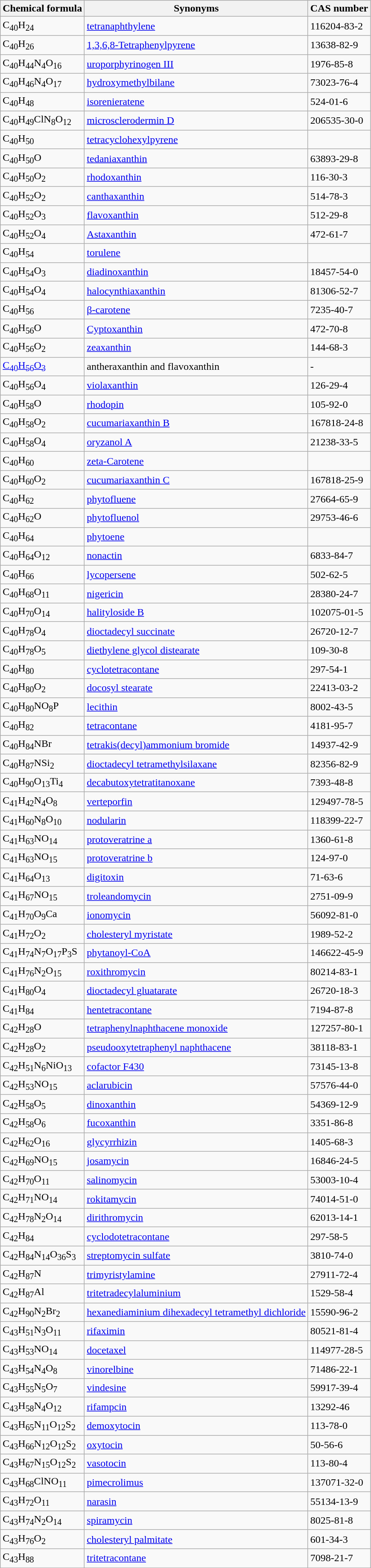<table class="wikitable">
<tr>
<th>Chemical formula</th>
<th>Synonyms</th>
<th>CAS number</th>
</tr>
<tr>
<td>C<sub>40</sub>H<sub>24</sub></td>
<td><a href='#'>tetranaphthylene</a></td>
<td>116204-83-2</td>
</tr>
<tr>
<td>C<sub>40</sub>H<sub>26</sub></td>
<td><a href='#'>1,3,6,8-Tetraphenylpyrene</a></td>
<td>13638-82-9</td>
</tr>
<tr>
<td>C<sub>40</sub>H<sub>44</sub>N<sub>4</sub>O<sub>16</sub></td>
<td><a href='#'>uroporphyrinogen III</a></td>
<td>1976-85-8</td>
</tr>
<tr>
<td>C<sub>40</sub>H<sub>46</sub>N<sub>4</sub>O<sub>17</sub></td>
<td><a href='#'>hydroxymethylbilane</a></td>
<td>73023-76-4</td>
</tr>
<tr>
<td>C<sub>40</sub>H<sub>48</sub></td>
<td><a href='#'>isorenieratene</a></td>
<td>524-01-6</td>
</tr>
<tr>
<td>C<sub>40</sub>H<sub>49</sub>ClN<sub>8</sub>O<sub>12</sub></td>
<td><a href='#'>microsclerodermin D</a></td>
<td>206535-30-0</td>
</tr>
<tr>
<td>C<sub>40</sub>H<sub>50</sub></td>
<td><a href='#'>tetracyclohexylpyrene</a></td>
<td></td>
</tr>
<tr>
<td>C<sub>40</sub>H<sub>50</sub>O</td>
<td><a href='#'>tedaniaxanthin</a></td>
<td>63893-29-8</td>
</tr>
<tr>
<td>C<sub>40</sub>H<sub>50</sub>O<sub>2</sub></td>
<td><a href='#'>rhodoxanthin</a></td>
<td>116-30-3</td>
</tr>
<tr>
<td>C<sub>40</sub>H<sub>52</sub>O<sub>2</sub></td>
<td><a href='#'>canthaxanthin</a></td>
<td>514-78-3</td>
</tr>
<tr>
<td>C<sub>40</sub>H<sub>52</sub>O<sub>3</sub></td>
<td><a href='#'>flavoxanthin</a></td>
<td>512-29-8</td>
</tr>
<tr>
<td>C<sub>40</sub>H<sub>52</sub>O<sub>4</sub></td>
<td><a href='#'>Astaxanthin</a></td>
<td>472-61-7</td>
</tr>
<tr>
<td>C<sub>40</sub>H<sub>54</sub></td>
<td><a href='#'>torulene</a></td>
<td></td>
</tr>
<tr>
<td>C<sub>40</sub>H<sub>54</sub>O<sub>3</sub></td>
<td><a href='#'>diadinoxanthin</a></td>
<td>18457-54-0</td>
</tr>
<tr>
<td>C<sub>40</sub>H<sub>54</sub>O<sub>4</sub></td>
<td><a href='#'>halocynthiaxanthin</a></td>
<td>81306-52-7</td>
</tr>
<tr>
<td>C<sub>40</sub>H<sub>56</sub></td>
<td><a href='#'>β-carotene</a></td>
<td>7235-40-7</td>
</tr>
<tr>
<td>C<sub>40</sub>H<sub>56</sub>O</td>
<td><a href='#'>Cyptoxanthin</a></td>
<td>472-70-8</td>
</tr>
<tr>
<td>C<sub>40</sub>H<sub>56</sub>O<sub>2</sub></td>
<td><a href='#'>zeaxanthin</a></td>
<td>144-68-3</td>
</tr>
<tr>
<td><a href='#'>C<sub>40</sub>H<sub>56</sub>O<sub>3</sub></a></td>
<td>antheraxanthin and flavoxanthin</td>
<td>-</td>
</tr>
<tr>
<td>C<sub>40</sub>H<sub>56</sub>O<sub>4</sub></td>
<td><a href='#'>violaxanthin</a></td>
<td>126-29-4</td>
</tr>
<tr>
<td>C<sub>40</sub>H<sub>58</sub>O</td>
<td><a href='#'>rhodopin</a></td>
<td>105-92-0</td>
</tr>
<tr>
<td>C<sub>40</sub>H<sub>58</sub>O<sub>2</sub></td>
<td><a href='#'>cucumariaxanthin B</a></td>
<td>167818-24-8</td>
</tr>
<tr>
<td>C<sub>40</sub>H<sub>58</sub>O<sub>4</sub></td>
<td><a href='#'>oryzanol A</a></td>
<td>21238-33-5</td>
</tr>
<tr>
<td>C<sub>40</sub>H<sub>60</sub></td>
<td><a href='#'>zeta-Carotene</a></td>
<td></td>
</tr>
<tr>
<td>C<sub>40</sub>H<sub>60</sub>O<sub>2</sub></td>
<td><a href='#'>cucumariaxanthin C</a></td>
<td>167818-25-9</td>
</tr>
<tr>
<td>C<sub>40</sub>H<sub>62</sub></td>
<td><a href='#'>phytofluene</a></td>
<td>27664-65-9</td>
</tr>
<tr>
<td>C<sub>40</sub>H<sub>62</sub>O</td>
<td><a href='#'>phytofluenol</a></td>
<td>29753-46-6</td>
</tr>
<tr>
<td>C<sub>40</sub>H<sub>64</sub></td>
<td><a href='#'>phytoene</a></td>
<td></td>
</tr>
<tr>
<td>C<sub>40</sub>H<sub>64</sub>O<sub>12</sub></td>
<td><a href='#'>nonactin</a></td>
<td>6833-84-7</td>
</tr>
<tr>
<td>C<sub>40</sub>H<sub>66</sub></td>
<td><a href='#'>lycopersene</a></td>
<td>502-62-5</td>
</tr>
<tr>
<td>C<sub>40</sub>H<sub>68</sub>O<sub>11</sub></td>
<td><a href='#'>nigericin</a></td>
<td>28380-24-7</td>
</tr>
<tr>
<td>C<sub>40</sub>H<sub>70</sub>O<sub>14</sub></td>
<td><a href='#'>halityloside B</a></td>
<td>102075-01-5</td>
</tr>
<tr>
<td>C<sub>40</sub>H<sub>78</sub>O<sub>4</sub></td>
<td><a href='#'>dioctadecyl succinate</a></td>
<td>26720-12-7</td>
</tr>
<tr>
<td>C<sub>40</sub>H<sub>78</sub>O<sub>5</sub></td>
<td><a href='#'>diethylene glycol distearate</a></td>
<td>109-30-8</td>
</tr>
<tr>
<td>C<sub>40</sub>H<sub>80</sub></td>
<td><a href='#'>cyclotetracontane</a></td>
<td>297-54-1</td>
</tr>
<tr>
<td>C<sub>40</sub>H<sub>80</sub>O<sub>2</sub></td>
<td><a href='#'>docosyl stearate</a></td>
<td>22413-03-2</td>
</tr>
<tr>
<td>C<sub>40</sub>H<sub>80</sub>NO<sub>8</sub>P</td>
<td><a href='#'>lecithin</a></td>
<td>8002-43-5</td>
</tr>
<tr>
<td>C<sub>40</sub>H<sub>82</sub></td>
<td><a href='#'>tetracontane</a></td>
<td>4181-95-7</td>
</tr>
<tr>
<td>C<sub>40</sub>H<sub>84</sub>NBr</td>
<td><a href='#'>tetrakis(decyl)ammonium bromide</a></td>
<td>14937-42-9</td>
</tr>
<tr>
<td>C<sub>40</sub>H<sub>87</sub>NSi<sub>2</sub></td>
<td><a href='#'>dioctadecyl tetramethylsilaxane</a></td>
<td>82356-82-9</td>
</tr>
<tr>
<td>C<sub>40</sub>H<sub>90</sub>O<sub>13</sub>Ti<sub>4</sub></td>
<td><a href='#'>decabutoxytetratitanoxane</a></td>
<td>7393-48-8</td>
</tr>
<tr>
<td>C<sub>41</sub>H<sub>42</sub>N<sub>4</sub>O<sub>8</sub></td>
<td><a href='#'>verteporfin</a></td>
<td>129497-78-5</td>
</tr>
<tr>
<td>C<sub>41</sub>H<sub>60</sub>N<sub>8</sub>O<sub>10</sub></td>
<td><a href='#'>nodularin</a></td>
<td>118399-22-7</td>
</tr>
<tr>
<td>C<sub>41</sub>H<sub>63</sub>NO<sub>14</sub></td>
<td><a href='#'>protoveratrine a</a></td>
<td>1360-61-8</td>
</tr>
<tr>
<td>C<sub>41</sub>H<sub>63</sub>NO<sub>15</sub></td>
<td><a href='#'>protoveratrine b</a></td>
<td>124-97-0</td>
</tr>
<tr>
<td>C<sub>41</sub>H<sub>64</sub>O<sub>13</sub></td>
<td><a href='#'>digitoxin</a></td>
<td>71-63-6</td>
</tr>
<tr>
<td>C<sub>41</sub>H<sub>67</sub>NO<sub>15</sub></td>
<td><a href='#'>troleandomycin</a></td>
<td>2751-09-9</td>
</tr>
<tr>
<td>C<sub>41</sub>H<sub>70</sub>O<sub>9</sub>Ca</td>
<td><a href='#'>ionomycin</a></td>
<td>56092-81-0</td>
</tr>
<tr>
<td>C<sub>41</sub>H<sub>72</sub>O<sub>2</sub></td>
<td><a href='#'>cholesteryl myristate</a></td>
<td>1989-52-2</td>
</tr>
<tr>
<td>C<sub>41</sub>H<sub>74</sub>N<sub>7</sub>O<sub>17</sub>P<sub>3</sub>S</td>
<td><a href='#'>phytanoyl-CoA</a></td>
<td>146622-45-9</td>
</tr>
<tr>
<td>C<sub>41</sub>H<sub>76</sub>N<sub>2</sub>O<sub>15</sub></td>
<td><a href='#'>roxithromycin</a></td>
<td>80214-83-1</td>
</tr>
<tr>
<td>C<sub>41</sub>H<sub>80</sub>O<sub>4</sub></td>
<td><a href='#'>dioctadecyl gluatarate</a></td>
<td>26720-18-3</td>
</tr>
<tr>
<td>C<sub>41</sub>H<sub>84</sub></td>
<td><a href='#'>hentetracontane</a></td>
<td>7194-87-8</td>
</tr>
<tr>
<td>C<sub>42</sub>H<sub>28</sub>O</td>
<td><a href='#'>tetraphenylnaphthacene monoxide</a></td>
<td>127257-80-1</td>
</tr>
<tr>
<td>C<sub>42</sub>H<sub>28</sub>O<sub>2</sub></td>
<td><a href='#'>pseudooxytetraphenyl naphthacene</a></td>
<td>38118-83-1</td>
</tr>
<tr>
<td>C<sub>42</sub>H<sub>51</sub>N<sub>6</sub>NiO<sub>13</sub></td>
<td><a href='#'>cofactor F430</a></td>
<td>73145-13-8</td>
</tr>
<tr>
<td>C<sub>42</sub>H<sub>53</sub>NO<sub>15</sub></td>
<td><a href='#'>aclarubicin</a></td>
<td>57576-44-0</td>
</tr>
<tr>
<td>C<sub>42</sub>H<sub>58</sub>O<sub>5</sub></td>
<td><a href='#'>dinoxanthin</a></td>
<td>54369-12-9</td>
</tr>
<tr>
<td>C<sub>42</sub>H<sub>58</sub>O<sub>6</sub></td>
<td><a href='#'>fucoxanthin</a></td>
<td>3351-86-8</td>
</tr>
<tr>
<td>C<sub>42</sub>H<sub>62</sub>O<sub>16</sub></td>
<td><a href='#'>glycyrrhizin</a></td>
<td>1405-68-3</td>
</tr>
<tr>
<td>C<sub>42</sub>H<sub>69</sub>NO<sub>15</sub></td>
<td><a href='#'>josamycin</a></td>
<td>16846-24-5</td>
</tr>
<tr>
<td>C<sub>42</sub>H<sub>70</sub>O<sub>11</sub></td>
<td><a href='#'>salinomycin</a></td>
<td>53003-10-4</td>
</tr>
<tr>
<td>C<sub>42</sub>H<sub>71</sub>NO<sub>14</sub></td>
<td><a href='#'>rokitamycin</a></td>
<td>74014-51-0</td>
</tr>
<tr>
<td>C<sub>42</sub>H<sub>78</sub>N<sub>2</sub>O<sub>14</sub></td>
<td><a href='#'>dirithromycin</a></td>
<td>62013-14-1</td>
</tr>
<tr>
<td>C<sub>42</sub>H<sub>84</sub></td>
<td><a href='#'>cyclodotetracontane</a></td>
<td>297-58-5</td>
</tr>
<tr>
<td>C<sub>42</sub>H<sub>84</sub>N<sub>14</sub>O<sub>36</sub>S<sub>3</sub></td>
<td><a href='#'>streptomycin sulfate</a></td>
<td>3810-74-0</td>
</tr>
<tr>
<td>C<sub>42</sub>H<sub>87</sub>N</td>
<td><a href='#'>trimyristylamine</a></td>
<td>27911-72-4</td>
</tr>
<tr>
<td>C<sub>42</sub>H<sub>87</sub>Al</td>
<td><a href='#'>tritetradecylaluminium</a></td>
<td>1529-58-4</td>
</tr>
<tr>
<td>C<sub>42</sub>H<sub>90</sub>N<sub>2</sub>Br<sub>2</sub></td>
<td><a href='#'>hexanediaminium dihexadecyl tetramethyl dichloride</a></td>
<td>15590-96-2</td>
</tr>
<tr>
<td>C<sub>43</sub>H<sub>51</sub>N<sub>3</sub>O<sub>11</sub></td>
<td><a href='#'>rifaximin</a></td>
<td>80521-81-4</td>
</tr>
<tr>
<td>C<sub>43</sub>H<sub>53</sub>NO<sub>14</sub></td>
<td><a href='#'>docetaxel</a></td>
<td>114977-28-5</td>
</tr>
<tr>
<td>C<sub>43</sub>H<sub>54</sub>N<sub>4</sub>O<sub>8</sub></td>
<td><a href='#'>vinorelbine</a></td>
<td>71486-22-1</td>
</tr>
<tr>
<td>C<sub>43</sub>H<sub>55</sub>N<sub>5</sub>O<sub>7</sub></td>
<td><a href='#'>vindesine</a></td>
<td>59917-39-4</td>
</tr>
<tr>
<td>C<sub>43</sub>H<sub>58</sub>N<sub>4</sub>O<sub>12</sub></td>
<td><a href='#'>rifampcin</a></td>
<td>13292-46</td>
</tr>
<tr>
<td>C<sub>43</sub>H<sub>65</sub>N<sub>11</sub>O<sub>12</sub>S<sub>2</sub></td>
<td><a href='#'>demoxytocin</a></td>
<td>113-78-0</td>
</tr>
<tr>
<td>C<sub>43</sub>H<sub>66</sub>N<sub>12</sub>O<sub>12</sub>S<sub>2</sub></td>
<td><a href='#'>oxytocin</a></td>
<td>50-56-6</td>
</tr>
<tr>
<td>C<sub>43</sub>H<sub>67</sub>N<sub>15</sub>O<sub>12</sub>S<sub>2</sub></td>
<td><a href='#'>vasotocin</a></td>
<td>113-80-4</td>
</tr>
<tr>
<td>C<sub>43</sub>H<sub>68</sub>ClNO<sub>11</sub></td>
<td><a href='#'>pimecrolimus</a></td>
<td>137071-32-0</td>
</tr>
<tr>
<td>C<sub>43</sub>H<sub>72</sub>O<sub>11</sub></td>
<td><a href='#'>narasin</a></td>
<td>55134-13-9</td>
</tr>
<tr>
<td>C<sub>43</sub>H<sub>74</sub>N<sub>2</sub>O<sub>14</sub></td>
<td><a href='#'>spiramycin</a></td>
<td>8025-81-8</td>
</tr>
<tr>
<td>C<sub>43</sub>H<sub>76</sub>O<sub>2</sub></td>
<td><a href='#'>cholesteryl palmitate</a></td>
<td>601-34-3</td>
</tr>
<tr>
<td>C<sub>43</sub>H<sub>88</sub></td>
<td><a href='#'>tritetracontane</a></td>
<td>7098-21-7</td>
</tr>
<tr>
</tr>
</table>
